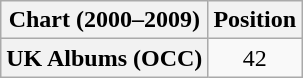<table class="wikitable plainrowheaders">
<tr>
<th>Chart (2000–2009)</th>
<th>Position</th>
</tr>
<tr>
<th scope="row">UK Albums (OCC)</th>
<td style="text-align:center;">42</td>
</tr>
</table>
